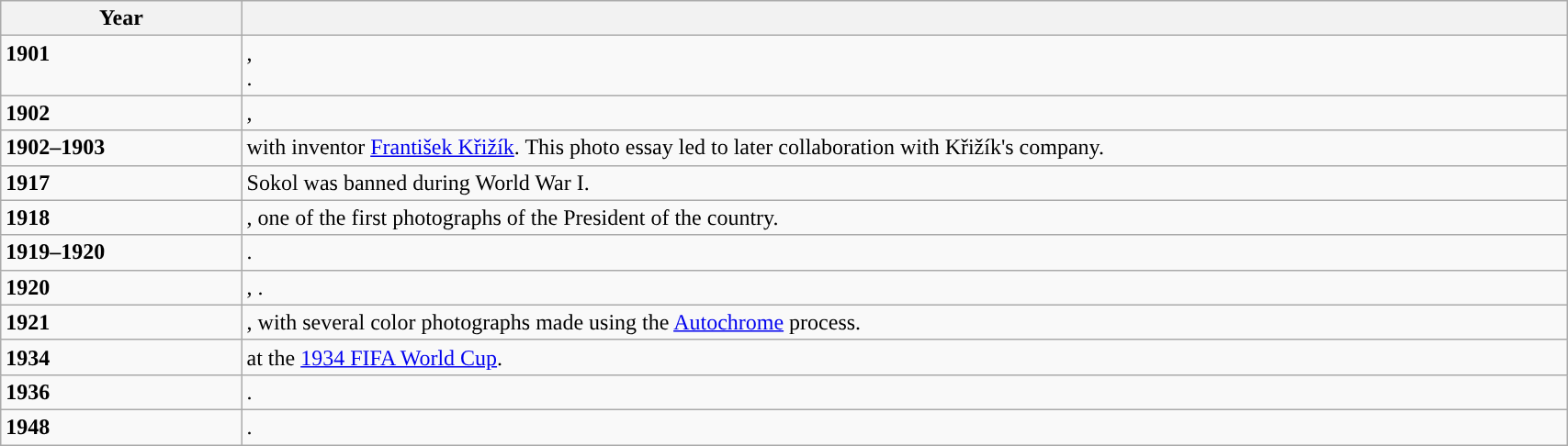<table class="wikitable" width=90%>
<tr bgcolor="#efefef">
<th width="6%">Year</th>
<th width="33%"></th>
</tr>
<tr valign=top>
<td><strong>1901</strong></td>
<td>,<br>.</td>
</tr>
<tr>
<td><strong>1902</strong></td>
<td>,</td>
</tr>
<tr>
<td><strong>1902–1903</strong></td>
<td> with inventor <a href='#'>František Křižík</a>. This photo essay led to later collaboration with Křižík's company.</td>
</tr>
<tr>
<td><strong>1917</strong></td>
<td> Sokol was banned during World War I.</td>
</tr>
<tr>
<td><strong>1918</strong></td>
<td>, one of the first photographs of the President of the country.</td>
</tr>
<tr>
<td><strong>1919–1920</strong></td>
<td>.</td>
</tr>
<tr>
<td><strong>1920</strong></td>
<td>, .</td>
</tr>
<tr>
<td><strong>1921</strong></td>
<td>, with several color photographs made using the <a href='#'>Autochrome</a> process.</td>
</tr>
<tr>
<td><strong>1934</strong></td>
<td> at the <a href='#'>1934 FIFA World Cup</a>.</td>
</tr>
<tr>
<td><strong>1936</strong></td>
<td>.</td>
</tr>
<tr>
<td><strong>1948</strong></td>
<td>.</td>
</tr>
</table>
